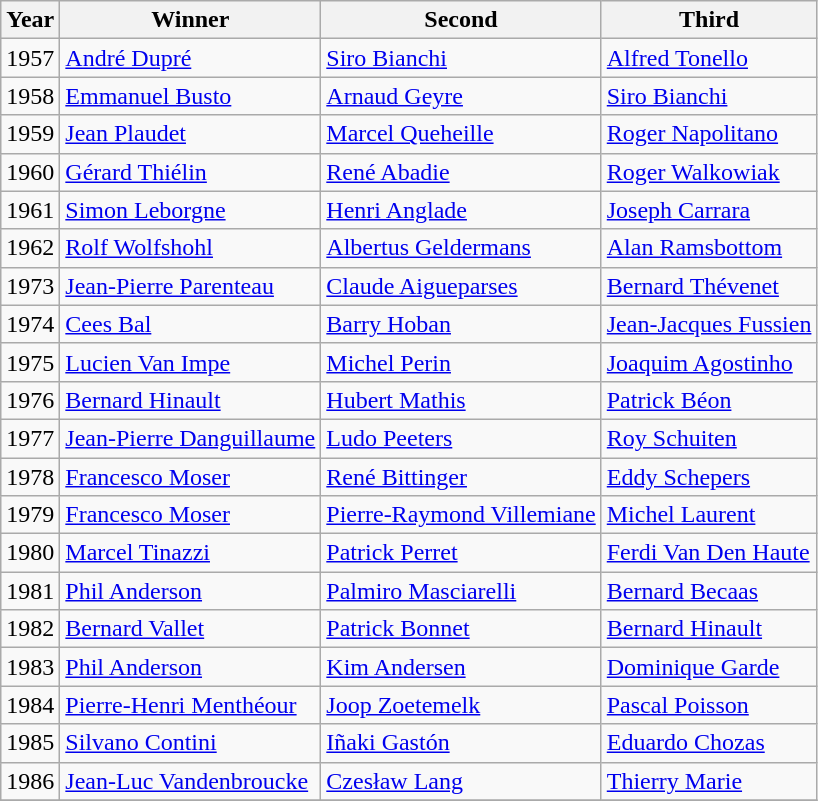<table class="wikitable sortable" style="font-size|95%">
<tr>
<th>Year</th>
<th>Winner</th>
<th>Second</th>
<th>Third</th>
</tr>
<tr>
<td>1957</td>
<td> <a href='#'>André Dupré</a></td>
<td> <a href='#'>Siro Bianchi</a></td>
<td> <a href='#'>Alfred Tonello</a></td>
</tr>
<tr>
<td>1958</td>
<td> <a href='#'>Emmanuel Busto</a></td>
<td> <a href='#'>Arnaud Geyre</a></td>
<td> <a href='#'>Siro Bianchi</a></td>
</tr>
<tr>
<td>1959</td>
<td> <a href='#'>Jean Plaudet</a></td>
<td> <a href='#'>Marcel Queheille</a></td>
<td> <a href='#'>Roger Napolitano</a></td>
</tr>
<tr>
<td>1960</td>
<td> <a href='#'>Gérard Thiélin</a></td>
<td> <a href='#'>René Abadie</a></td>
<td> <a href='#'>Roger Walkowiak</a></td>
</tr>
<tr>
<td>1961</td>
<td> <a href='#'>Simon Leborgne</a></td>
<td> <a href='#'>Henri Anglade</a></td>
<td> <a href='#'>Joseph Carrara</a></td>
</tr>
<tr>
<td>1962</td>
<td> <a href='#'>Rolf Wolfshohl</a></td>
<td> <a href='#'>Albertus Geldermans</a></td>
<td> <a href='#'>Alan Ramsbottom</a></td>
</tr>
<tr>
<td>1973</td>
<td> <a href='#'>Jean-Pierre Parenteau</a></td>
<td> <a href='#'>Claude Aigueparses</a></td>
<td> <a href='#'>Bernard Thévenet</a></td>
</tr>
<tr>
<td>1974</td>
<td> <a href='#'>Cees Bal</a></td>
<td> <a href='#'>Barry Hoban</a></td>
<td> <a href='#'>Jean-Jacques Fussien</a></td>
</tr>
<tr>
<td>1975</td>
<td> <a href='#'>Lucien Van Impe</a></td>
<td> <a href='#'>Michel Perin</a></td>
<td> <a href='#'>Joaquim Agostinho</a></td>
</tr>
<tr>
<td>1976</td>
<td> <a href='#'>Bernard Hinault</a></td>
<td> <a href='#'>Hubert Mathis</a></td>
<td> <a href='#'>Patrick Béon</a></td>
</tr>
<tr>
<td>1977</td>
<td> <a href='#'>Jean-Pierre Danguillaume</a></td>
<td> <a href='#'>Ludo Peeters</a></td>
<td> <a href='#'>Roy Schuiten</a></td>
</tr>
<tr>
<td>1978</td>
<td> <a href='#'>Francesco Moser</a></td>
<td> <a href='#'>René Bittinger</a></td>
<td> <a href='#'>Eddy Schepers</a></td>
</tr>
<tr>
<td>1979</td>
<td> <a href='#'>Francesco Moser</a></td>
<td> <a href='#'>Pierre-Raymond Villemiane</a></td>
<td> <a href='#'>Michel Laurent</a></td>
</tr>
<tr>
<td>1980</td>
<td> <a href='#'>Marcel Tinazzi</a></td>
<td> <a href='#'>Patrick Perret</a></td>
<td> <a href='#'>Ferdi Van Den Haute</a></td>
</tr>
<tr>
<td>1981</td>
<td> <a href='#'>Phil Anderson</a></td>
<td> <a href='#'>Palmiro Masciarelli</a></td>
<td> <a href='#'>Bernard Becaas</a></td>
</tr>
<tr>
<td>1982</td>
<td> <a href='#'>Bernard Vallet</a></td>
<td> <a href='#'>Patrick Bonnet</a></td>
<td> <a href='#'>Bernard Hinault</a></td>
</tr>
<tr>
<td>1983</td>
<td> <a href='#'>Phil Anderson</a></td>
<td> <a href='#'>Kim Andersen</a></td>
<td> <a href='#'>Dominique Garde</a></td>
</tr>
<tr>
<td>1984</td>
<td> <a href='#'>Pierre-Henri Menthéour</a></td>
<td> <a href='#'>Joop Zoetemelk</a></td>
<td> <a href='#'>Pascal Poisson</a></td>
</tr>
<tr>
<td>1985</td>
<td> <a href='#'>Silvano Contini</a></td>
<td> <a href='#'>Iñaki Gastón</a></td>
<td> <a href='#'>Eduardo Chozas</a></td>
</tr>
<tr>
<td>1986</td>
<td> <a href='#'>Jean-Luc Vandenbroucke</a></td>
<td> <a href='#'>Czesław Lang</a></td>
<td> <a href='#'>Thierry Marie</a></td>
</tr>
<tr>
</tr>
</table>
